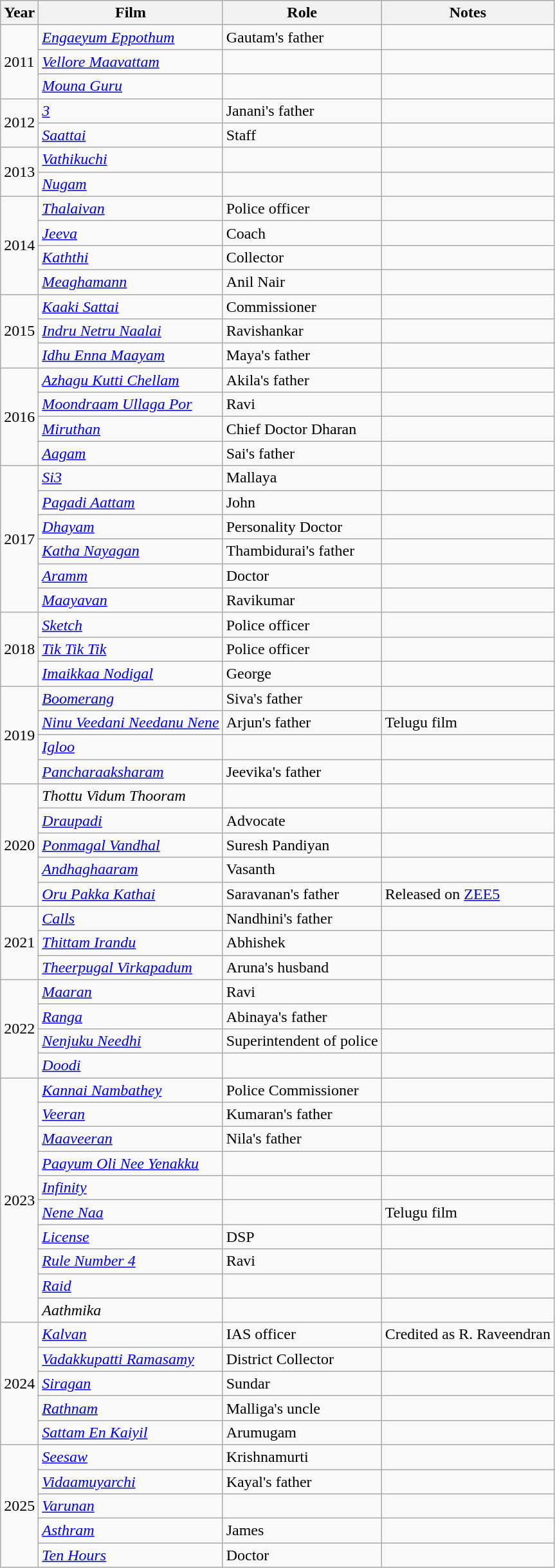<table class="wikitable sortable">
<tr>
<th>Year</th>
<th>Film</th>
<th>Role</th>
<th>Notes</th>
</tr>
<tr>
<td rowspan="3">2011</td>
<td><em><a href='#'>Engaeyum Eppothum</a></em></td>
<td>Gautam's father</td>
<td></td>
</tr>
<tr>
<td><em><a href='#'>Vellore Maavattam</a></em></td>
<td></td>
<td></td>
</tr>
<tr>
<td><em><a href='#'>Mouna Guru</a></em></td>
<td></td>
<td></td>
</tr>
<tr>
<td rowspan="2">2012</td>
<td><em><a href='#'>3</a></em></td>
<td>Janani's father</td>
<td></td>
</tr>
<tr>
<td><em><a href='#'>Saattai</a></em></td>
<td>Staff</td>
<td></td>
</tr>
<tr>
<td rowspan="2">2013</td>
<td><em><a href='#'>Vathikuchi</a></em></td>
<td></td>
<td></td>
</tr>
<tr>
<td><em><a href='#'>Nugam</a></em></td>
<td></td>
<td></td>
</tr>
<tr>
<td rowspan="4">2014</td>
<td><em><a href='#'>Thalaivan</a></em></td>
<td>Police officer</td>
<td></td>
</tr>
<tr>
<td><em><a href='#'>Jeeva</a></em></td>
<td>Coach</td>
<td></td>
</tr>
<tr>
<td><em><a href='#'>Kaththi</a></em></td>
<td>Collector</td>
<td></td>
</tr>
<tr>
<td><em><a href='#'>Meaghamann</a></em></td>
<td>Anil Nair</td>
<td></td>
</tr>
<tr>
<td rowspan="3">2015</td>
<td><em><a href='#'>Kaaki Sattai</a></em></td>
<td>Commissioner</td>
<td></td>
</tr>
<tr>
<td><em><a href='#'>Indru Netru Naalai</a></em></td>
<td>Ravishankar</td>
<td></td>
</tr>
<tr>
<td><em><a href='#'>Idhu Enna Maayam</a></em></td>
<td>Maya's father</td>
<td></td>
</tr>
<tr>
<td rowspan="4">2016</td>
<td><em><a href='#'>Azhagu Kutti Chellam</a></em></td>
<td>Akila's father</td>
<td></td>
</tr>
<tr>
<td><em><a href='#'>Moondraam Ullaga Por</a></em></td>
<td>Ravi</td>
<td></td>
</tr>
<tr>
<td><em><a href='#'>Miruthan</a></em></td>
<td>Chief Doctor Dharan</td>
<td></td>
</tr>
<tr>
<td><em><a href='#'>Aagam</a></em></td>
<td>Sai's father</td>
<td></td>
</tr>
<tr>
<td rowspan="6">2017</td>
<td><em><a href='#'>Si3</a></em></td>
<td>Mallaya</td>
<td></td>
</tr>
<tr>
<td><em><a href='#'>Pagadi Aattam</a></em></td>
<td>John</td>
<td></td>
</tr>
<tr>
<td><em><a href='#'>Dhayam</a></em></td>
<td>Personality Doctor</td>
<td></td>
</tr>
<tr>
<td><em><a href='#'>Katha Nayagan</a></em></td>
<td>Thambidurai's father</td>
<td></td>
</tr>
<tr>
<td><em><a href='#'>Aramm</a></em></td>
<td>Doctor</td>
<td></td>
</tr>
<tr>
<td><em><a href='#'>Maayavan</a></em></td>
<td>Ravikumar</td>
<td></td>
</tr>
<tr>
<td rowspan="3">2018</td>
<td><em><a href='#'>Sketch</a></em></td>
<td>Police officer</td>
<td></td>
</tr>
<tr>
<td><em><a href='#'>Tik Tik Tik</a></em></td>
<td>Police officer</td>
<td></td>
</tr>
<tr>
<td><em><a href='#'>Imaikkaa Nodigal</a></em></td>
<td>George</td>
<td></td>
</tr>
<tr>
<td rowspan="4">2019</td>
<td><em><a href='#'>Boomerang</a></em></td>
<td>Siva's father</td>
<td></td>
</tr>
<tr>
<td><em><a href='#'>Ninu Veedani Needanu Nene</a></em></td>
<td>Arjun's father</td>
<td>Telugu film</td>
</tr>
<tr>
<td><em><a href='#'>Igloo</a></em></td>
<td></td>
<td></td>
</tr>
<tr>
<td><em><a href='#'>Pancharaaksharam</a></em></td>
<td>Jeevika's father</td>
<td></td>
</tr>
<tr>
<td rowspan="5">2020</td>
<td><em>Thottu Vidum Thooram</em></td>
<td></td>
<td></td>
</tr>
<tr>
<td><em><a href='#'>Draupadi</a></em></td>
<td>Advocate</td>
<td></td>
</tr>
<tr>
<td><em><a href='#'>Ponmagal Vandhal</a></em></td>
<td>Suresh Pandiyan</td>
<td></td>
</tr>
<tr>
<td><em><a href='#'>Andhaghaaram</a></em></td>
<td>Vasanth</td>
<td></td>
</tr>
<tr>
<td><em><a href='#'>Oru Pakka Kathai</a></em></td>
<td>Saravanan's father</td>
<td>Released on <a href='#'>ZEE5</a></td>
</tr>
<tr>
<td rowspan="3">2021</td>
<td><em><a href='#'>Calls</a></em></td>
<td>Nandhini's father</td>
<td></td>
</tr>
<tr>
<td><em><a href='#'>Thittam Irandu</a></em></td>
<td>Abhishek</td>
<td></td>
</tr>
<tr>
<td><em><a href='#'>Theerpugal Virkapadum</a></em></td>
<td>Aruna's husband</td>
<td></td>
</tr>
<tr>
<td rowspan="4">2022</td>
<td><em><a href='#'>Maaran</a></em></td>
<td>Ravi</td>
<td></td>
</tr>
<tr>
<td><em><a href='#'>Ranga</a></em></td>
<td>Abinaya's father</td>
<td></td>
</tr>
<tr>
<td><em><a href='#'>Nenjuku Needhi</a></em></td>
<td>Superintendent of police</td>
<td></td>
</tr>
<tr>
<td><em><a href='#'>Doodi</a></em></td>
<td></td>
<td></td>
</tr>
<tr>
<td rowspan="10">2023</td>
<td><em><a href='#'>Kannai Nambathey</a></em></td>
<td>Police Commissioner</td>
<td></td>
</tr>
<tr>
<td><em><a href='#'>Veeran</a></em></td>
<td>Kumaran's father</td>
<td></td>
</tr>
<tr>
<td><em><a href='#'>Maaveeran</a></em></td>
<td>Nila's father</td>
<td></td>
</tr>
<tr>
<td><em><a href='#'>Paayum Oli Nee Yenakku</a></em></td>
<td></td>
<td></td>
</tr>
<tr>
<td><em><a href='#'>Infinity</a></em></td>
<td></td>
<td></td>
</tr>
<tr>
<td><em><a href='#'>Nene Naa</a></em></td>
<td></td>
<td>Telugu film</td>
</tr>
<tr>
<td><em><a href='#'>License</a></em></td>
<td>DSP</td>
<td></td>
</tr>
<tr>
<td><em><a href='#'>Rule Number 4</a></em></td>
<td>Ravi</td>
<td></td>
</tr>
<tr>
<td><em><a href='#'>Raid</a></em></td>
<td></td>
<td></td>
</tr>
<tr>
<td><em>Aathmika</em></td>
<td></td>
<td></td>
</tr>
<tr>
<td rowspan="5">2024</td>
<td><em><a href='#'>Kalvan</a></em></td>
<td>IAS officer</td>
<td>Credited as R. Raveendran</td>
</tr>
<tr>
<td><em><a href='#'>Vadakkupatti Ramasamy</a></em></td>
<td>District Collector</td>
<td></td>
</tr>
<tr>
<td><em><a href='#'>Siragan</a></em></td>
<td>Sundar</td>
<td></td>
</tr>
<tr>
<td><em><a href='#'>Rathnam</a></em></td>
<td>Malliga's uncle</td>
<td></td>
</tr>
<tr>
<td><em><a href='#'>Sattam En Kaiyil</a></em></td>
<td>Arumugam</td>
<td></td>
</tr>
<tr>
<td rowspan="5">2025</td>
<td><em><a href='#'>Seesaw</a></em></td>
<td>Krishnamurti</td>
<td></td>
</tr>
<tr>
<td><em><a href='#'>Vidaamuyarchi</a></em></td>
<td>Kayal's father</td>
<td></td>
</tr>
<tr>
<td><em><a href='#'>Varunan</a></em></td>
<td></td>
<td></td>
</tr>
<tr>
<td><em><a href='#'>Asthram</a></em></td>
<td>James</td>
<td></td>
</tr>
<tr>
<td><em><a href='#'>Ten Hours</a></em></td>
<td>Doctor</td>
<td></td>
</tr>
</table>
